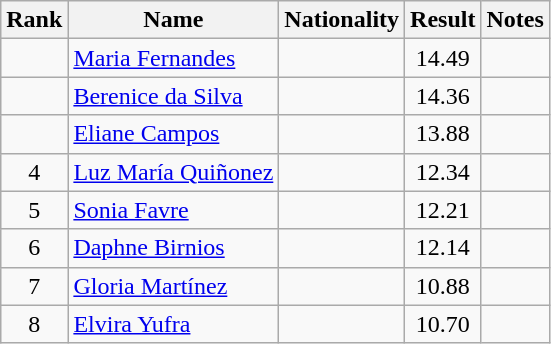<table class="wikitable sortable" style="text-align:center">
<tr>
<th>Rank</th>
<th>Name</th>
<th>Nationality</th>
<th>Result</th>
<th>Notes</th>
</tr>
<tr>
<td></td>
<td align=left><a href='#'>Maria Fernandes</a></td>
<td align=left></td>
<td>14.49</td>
<td></td>
</tr>
<tr>
<td></td>
<td align=left><a href='#'>Berenice da Silva</a></td>
<td align=left></td>
<td>14.36</td>
<td></td>
</tr>
<tr>
<td></td>
<td align=left><a href='#'>Eliane Campos</a></td>
<td align=left></td>
<td>13.88</td>
<td></td>
</tr>
<tr>
<td>4</td>
<td align=left><a href='#'>Luz María Quiñonez</a></td>
<td align=left></td>
<td>12.34</td>
<td></td>
</tr>
<tr>
<td>5</td>
<td align=left><a href='#'>Sonia Favre</a></td>
<td align=left></td>
<td>12.21</td>
<td></td>
</tr>
<tr>
<td>6</td>
<td align=left><a href='#'>Daphne Birnios</a></td>
<td align=left></td>
<td>12.14</td>
<td></td>
</tr>
<tr>
<td>7</td>
<td align=left><a href='#'>Gloria Martínez</a></td>
<td align=left></td>
<td>10.88</td>
<td></td>
</tr>
<tr>
<td>8</td>
<td align=left><a href='#'>Elvira Yufra</a></td>
<td align=left></td>
<td>10.70</td>
<td></td>
</tr>
</table>
